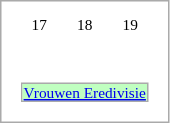<table Cellpadding="0" CellSpacing="0" border=0 style="font-size:80%;border:1px solid #AAAAAA;padding:10px">
<tr valign="bottom">
<td></td>
<td></td>
<td></td>
</tr>
<tr align=center style="font-size:80%;">
<td>17</td>
<td>18</td>
<td>19</td>
</tr>
<tr>
<td colspan="10"><br><table align="center">
<tr>
<td valign="top"><br><table Cellpadding="0" CellSpacing="0" style="font-size:80%;border:1px solid #AAAAAA;text-align:center;" width="85">
<tr bgcolor="#C0FFC0">
<td><a href='#'>Vrouwen Eredivisie</a></td>
</tr>
</table>
</td>
</tr>
</table>
</td>
</tr>
</table>
